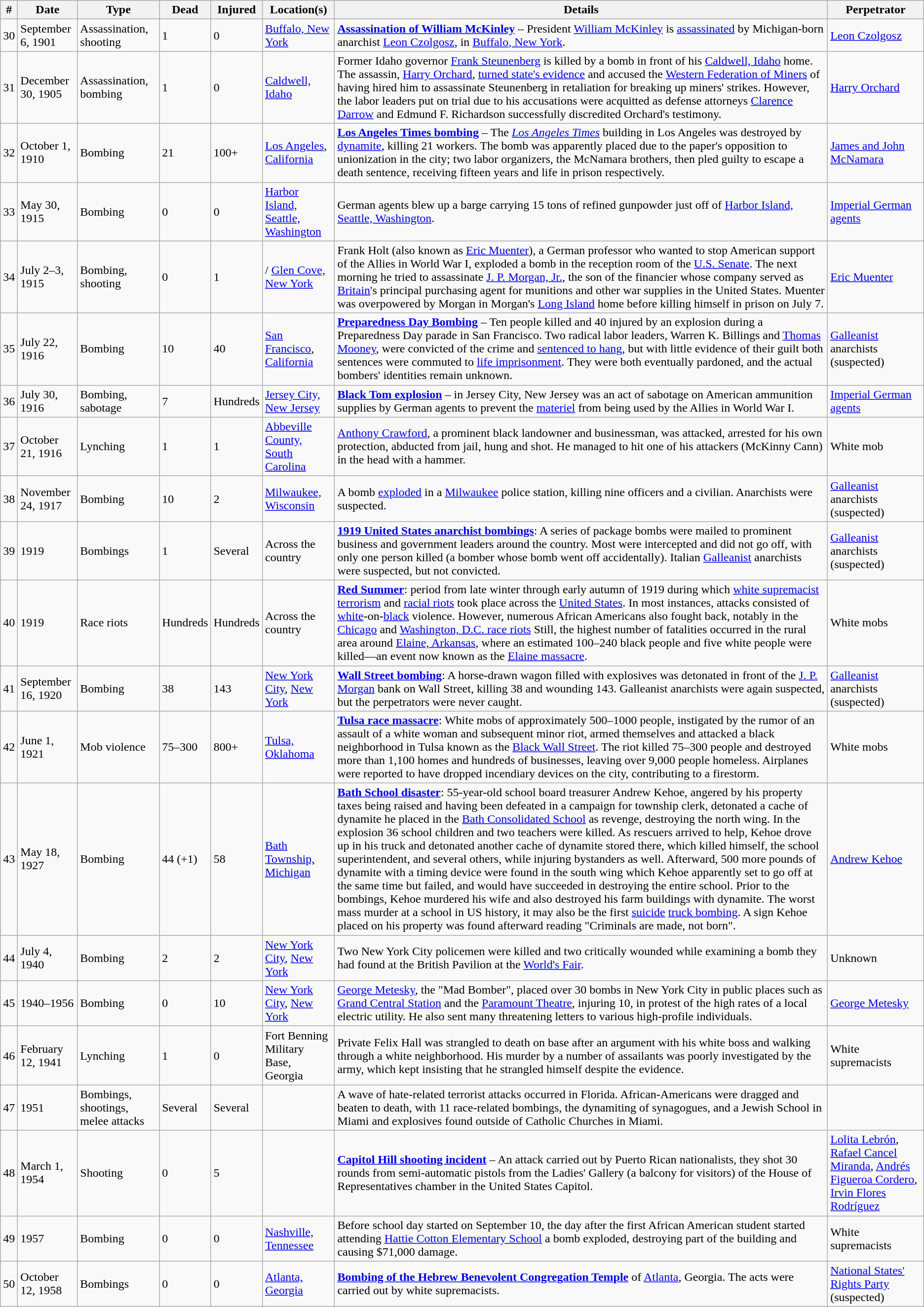<table class="wikitable sortable">
<tr>
<th>#</th>
<th>Date</th>
<th>Type</th>
<th data-sort-type="number">Dead</th>
<th data-sort-type="number">Injured</th>
<th>Location(s)</th>
<th class="unsortable">Details</th>
<th>Perpetrator</th>
</tr>
<tr>
<td>30</td>
<td>September 6, 1901</td>
<td>Assassination, shooting</td>
<td>1</td>
<td>0</td>
<td> <a href='#'>Buffalo, New York</a></td>
<td><strong><a href='#'>Assassination of William McKinley</a></strong> – President <a href='#'>William McKinley</a> is <a href='#'>assassinated</a> by Michigan-born anarchist <a href='#'>Leon Czolgosz</a>, in <a href='#'>Buffalo, New York</a>.</td>
<td><a href='#'>Leon Czolgosz</a></td>
</tr>
<tr>
<td>31</td>
<td>December 30, 1905</td>
<td>Assassination, bombing</td>
<td>1</td>
<td>0</td>
<td> <a href='#'>Caldwell, Idaho</a></td>
<td>Former Idaho governor <a href='#'>Frank Steunenberg</a> is killed by a bomb in front of his <a href='#'>Caldwell, Idaho</a> home. The assassin, <a href='#'>Harry Orchard</a>, <a href='#'>turned state's evidence</a> and accused the <a href='#'>Western Federation of Miners</a> of having hired him to assassinate Steunenberg in retaliation for breaking up miners' strikes. However, the labor leaders put on trial due to his accusations were acquitted as defense attorneys <a href='#'>Clarence Darrow</a> and Edmund F. Richardson successfully discredited Orchard's testimony.</td>
<td><a href='#'>Harry Orchard</a></td>
</tr>
<tr>
<td>32</td>
<td>October 1, 1910</td>
<td>Bombing</td>
<td>21</td>
<td>100+</td>
<td> <a href='#'>Los Angeles</a>, <a href='#'>California</a></td>
<td><strong><a href='#'>Los Angeles Times bombing</a></strong> – The <em><a href='#'>Los Angeles Times</a></em> building in Los Angeles was destroyed by <a href='#'>dynamite</a>, killing 21 workers. The bomb was apparently placed due to the paper's opposition to unionization in the city; two labor organizers, the McNamara brothers, then pled guilty to escape a death sentence, receiving fifteen years and life in prison respectively.</td>
<td><a href='#'>James and John McNamara</a></td>
</tr>
<tr>
<td>33</td>
<td>May 30, 1915</td>
<td>Bombing</td>
<td>0</td>
<td>0</td>
<td> <a href='#'>Harbor Island, Seattle, Washington</a></td>
<td>German agents blew up a barge carrying 15 tons of refined gunpowder just off of <a href='#'>Harbor Island, Seattle, Washington</a>.</td>
<td><a href='#'>Imperial German agents</a></td>
</tr>
<tr>
<td>34</td>
<td>July 2–3, 1915</td>
<td>Bombing, shooting</td>
<td>0</td>
<td>1</td>
<td>/ <a href='#'>Glen Cove, New York</a></td>
<td>Frank Holt (also known as <a href='#'>Eric Muenter</a>), a German professor who wanted to stop American support of the Allies in World War I, exploded a bomb in the reception room of the <a href='#'>U.S. Senate</a>. The next morning he tried to assassinate <a href='#'>J. P. Morgan, Jr.</a>, the son of the financier whose company served as <a href='#'>Britain</a>'s principal purchasing agent for munitions and other war supplies in the United States. Muenter was overpowered by Morgan in Morgan's <a href='#'>Long Island</a> home before killing himself in prison on July 7.</td>
<td><a href='#'>Eric Muenter</a></td>
</tr>
<tr>
<td>35</td>
<td>July 22, 1916</td>
<td>Bombing</td>
<td>10</td>
<td>40</td>
<td> <a href='#'>San Francisco</a>, <a href='#'>California</a></td>
<td><strong><a href='#'>Preparedness Day Bombing</a></strong> – Ten people killed and 40 injured by an explosion during a Preparedness Day parade in San Francisco. Two radical labor leaders, Warren K. Billings and <a href='#'>Thomas Mooney</a>, were convicted of the crime and <a href='#'>sentenced to hang</a>, but with little evidence of their guilt both sentences were commuted to <a href='#'>life imprisonment</a>. They were both eventually pardoned, and the actual bombers' identities remain unknown.</td>
<td><a href='#'>Galleanist</a> anarchists (suspected)</td>
</tr>
<tr>
<td>36</td>
<td>July 30, 1916</td>
<td>Bombing, sabotage</td>
<td>7</td>
<td>Hundreds</td>
<td> <a href='#'>Jersey City, New Jersey</a></td>
<td><strong><a href='#'>Black Tom explosion</a></strong> – in Jersey City, New Jersey was an act of sabotage on American ammunition supplies by German agents to prevent the <a href='#'>materiel</a> from being used by the Allies in World War I.</td>
<td><a href='#'>Imperial German agents</a></td>
</tr>
<tr>
<td>37</td>
<td>October 21, 1916</td>
<td>Lynching</td>
<td>1</td>
<td>1</td>
<td><a href='#'>Abbeville County, South Carolina</a></td>
<td><a href='#'>Anthony Crawford</a>, a prominent black landowner and businessman, was attacked, arrested for his own protection, abducted from jail, hung and shot. He managed to hit one of his attackers (McKinny Cann) in the head with a hammer.</td>
<td>White mob</td>
</tr>
<tr>
<td>38</td>
<td>November 24, 1917</td>
<td>Bombing</td>
<td>10</td>
<td>2</td>
<td> <a href='#'>Milwaukee, Wisconsin</a></td>
<td>A bomb <a href='#'>exploded</a> in a <a href='#'>Milwaukee</a> police station, killing nine officers and a civilian. Anarchists were suspected.</td>
<td><a href='#'>Galleanist</a> anarchists (suspected)</td>
</tr>
<tr>
<td>39</td>
<td>1919</td>
<td>Bombings</td>
<td>1</td>
<td>Several</td>
<td> Across the country</td>
<td><strong><a href='#'>1919 United States anarchist bombings</a></strong>: A series of package bombs were mailed to prominent business and government leaders around the country. Most were intercepted and did not go off, with only one person killed (a bomber whose bomb went off accidentally). Italian <a href='#'>Galleanist</a> anarchists were suspected, but not convicted.</td>
<td><a href='#'>Galleanist</a> anarchists (suspected)</td>
</tr>
<tr>
<td>40</td>
<td>1919</td>
<td>Race riots</td>
<td>Hundreds</td>
<td>Hundreds</td>
<td> Across the country</td>
<td><strong><a href='#'>Red Summer</a></strong>: period from late winter through early autumn of 1919 during which <a href='#'>white supremacist terrorism</a> and <a href='#'>racial riots</a> took place across the <a href='#'>United States</a>. In most instances, attacks consisted of <a href='#'>white</a>-on-<a href='#'>black</a> violence. However, numerous African Americans also fought back, notably in the <a href='#'>Chicago</a> and <a href='#'>Washington, D.C. race riots</a> Still, the highest number of fatalities occurred in the rural area around <a href='#'>Elaine, Arkansas</a>, where an estimated 100–240 black people and five white people were killed—an event now known as the <a href='#'>Elaine massacre</a>.</td>
<td>White mobs</td>
</tr>
<tr>
<td>41</td>
<td>September 16, 1920</td>
<td>Bombing</td>
<td>38</td>
<td>143</td>
<td> <a href='#'>New York City</a>, <a href='#'>New York</a></td>
<td><strong><a href='#'>Wall Street bombing</a></strong>: A horse-drawn wagon filled with explosives was detonated in front of the <a href='#'>J. P. Morgan</a> bank on Wall Street, killing 38 and wounding 143. Galleanist anarchists were again suspected, but the perpetrators were never caught.</td>
<td><a href='#'>Galleanist</a> anarchists (suspected)</td>
</tr>
<tr>
<td>42</td>
<td>June 1, 1921</td>
<td>Mob violence</td>
<td>75–300</td>
<td>800+</td>
<td> <a href='#'>Tulsa, Oklahoma</a></td>
<td><strong><a href='#'>Tulsa race massacre</a></strong>: White mobs of approximately 500–1000 people, instigated by the rumor of an assault of a white woman and subsequent minor riot, armed themselves and attacked a black neighborhood in Tulsa known as the <a href='#'>Black Wall Street</a>. The riot killed 75–300 people and destroyed more than 1,100 homes and hundreds of businesses, leaving over 9,000 people homeless.  Airplanes were reported to have dropped incendiary devices on the city, contributing to a firestorm.</td>
<td>White mobs</td>
</tr>
<tr>
<td>43</td>
<td>May 18, 1927</td>
<td>Bombing</td>
<td>44 (+1)</td>
<td>58</td>
<td> <a href='#'>Bath Township, Michigan</a></td>
<td><strong><a href='#'>Bath School disaster</a></strong>: 55-year-old school board treasurer Andrew Kehoe, angered by his property taxes being raised and having been defeated in a campaign for township clerk, detonated a cache of dynamite he placed in the <a href='#'>Bath Consolidated School</a> as revenge, destroying the north wing. In the explosion 36 school children and two teachers were killed. As rescuers arrived to help, Kehoe drove up in his truck and detonated another cache of dynamite stored there, which killed himself, the school superintendent, and several others, while injuring bystanders as well. Afterward, 500 more pounds of dynamite with a timing device were found in the south wing which Kehoe apparently set to go off at the same time but failed, and would have succeeded in destroying the entire school. Prior to the bombings, Kehoe murdered his wife and also destroyed his farm buildings with dynamite. The worst mass murder at a school in US history, it may also be the first <a href='#'>suicide</a> <a href='#'>truck bombing</a>. A sign Kehoe placed on his property was found afterward reading "Criminals are made, not born".</td>
<td><a href='#'>Andrew Kehoe</a></td>
</tr>
<tr>
<td>44</td>
<td>July 4, 1940</td>
<td>Bombing</td>
<td>2</td>
<td>2</td>
<td> <a href='#'>New York City</a>, <a href='#'>New York</a></td>
<td>Two New York City policemen were killed and two critically wounded while examining a bomb they had found at the British Pavilion at the <a href='#'>World's Fair</a>.</td>
<td>Unknown</td>
</tr>
<tr>
<td>45</td>
<td>1940–1956</td>
<td>Bombing</td>
<td>0</td>
<td>10</td>
<td> <a href='#'>New York City</a>, <a href='#'>New York</a></td>
<td><a href='#'>George Metesky</a>, the "Mad Bomber", placed over 30 bombs in New York City in public places such as <a href='#'>Grand Central Station</a> and the <a href='#'>Paramount Theatre</a>, injuring 10, in protest of the high rates of a local electric utility. He also sent many threatening letters to various high-profile individuals.</td>
<td><a href='#'>George Metesky</a></td>
</tr>
<tr>
<td>46</td>
<td>February 12, 1941</td>
<td>Lynching</td>
<td>1</td>
<td>0</td>
<td>Fort Benning Military Base, Georgia</td>
<td>Private Felix Hall was strangled to death on base after an argument with his white boss and walking through a white neighborhood. His murder by a number of assailants was poorly investigated by the army, which kept insisting that he strangled himself despite the evidence.</td>
<td>White supremacists</td>
</tr>
<tr>
<td>47</td>
<td>1951</td>
<td>Bombings, shootings, melee attacks</td>
<td>Several</td>
<td>Several</td>
<td></td>
<td>A wave of hate-related terrorist attacks occurred in Florida. African-Americans were dragged and beaten to death, with 11 race-related bombings, the dynamiting of synagogues, and a Jewish School in Miami and explosives found outside of Catholic Churches in Miami.</td>
</tr>
<tr>
<td>48</td>
<td>March 1, 1954</td>
<td>Shooting</td>
<td>0</td>
<td>5</td>
<td></td>
<td><strong><a href='#'>Capitol Hill shooting incident</a></strong> – An attack carried out by Puerto Rican nationalists, they shot 30 rounds from semi-automatic pistols from the Ladies' Gallery (a balcony for visitors) of the House of Representatives chamber in the United States Capitol.</td>
<td><a href='#'>Lolita Lebrón</a>, <a href='#'>Rafael Cancel Miranda</a>, <a href='#'>Andrés Figueroa Cordero</a>, <a href='#'>Irvin Flores Rodríguez</a></td>
</tr>
<tr>
<td>49</td>
<td>1957</td>
<td>Bombing</td>
<td>0</td>
<td>0</td>
<td><a href='#'>Nashville, Tennessee</a></td>
<td>Before school day started on September 10, the day after the first African American student started attending <a href='#'>Hattie Cotton Elementary School</a> a bomb exploded, destroying part of the building and causing $71,000 damage.</td>
<td>White supremacists</td>
</tr>
<tr>
<td>50</td>
<td>October 12, 1958</td>
<td>Bombings</td>
<td>0</td>
<td>0</td>
<td> <a href='#'>Atlanta, Georgia</a></td>
<td><strong><a href='#'>Bombing of the Hebrew Benevolent Congregation Temple</a></strong> of <a href='#'>Atlanta</a>, Georgia. The acts were carried out by white supremacists.</td>
<td><a href='#'>National States' Rights Party</a> (suspected)</td>
</tr>
</table>
